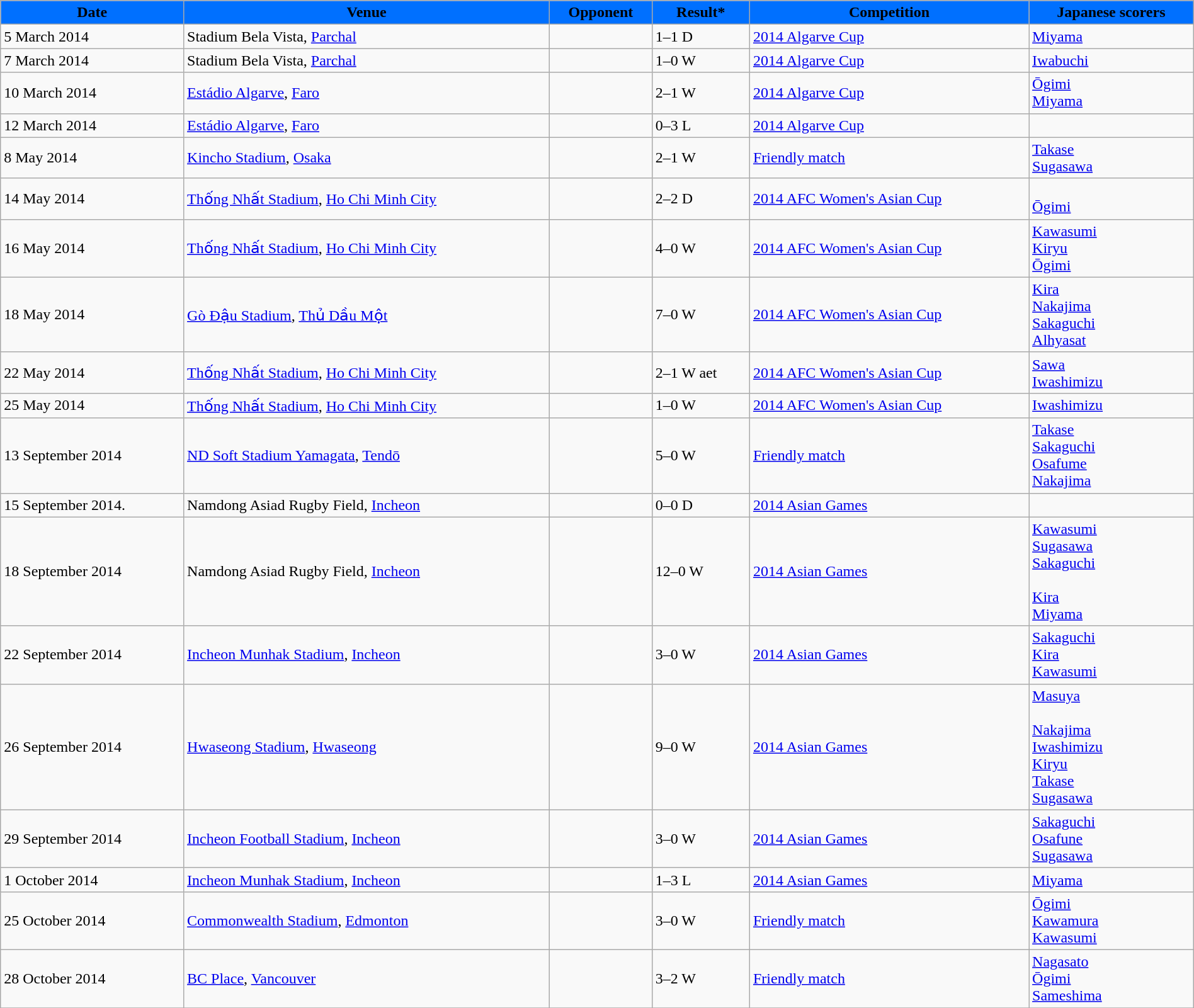<table class="wikitable" style="width: 100%;">
<tr>
<th style="background:#0070FF;"><span>Date</span></th>
<th style="background:#0070FF;"><span>Venue</span></th>
<th style="background:#0070FF;"><span>Opponent</span></th>
<th style="background:#0070FF;"><span>Result*</span></th>
<th style="background:#0070FF;"><span>Competition</span></th>
<th style="background:#0070FF;"><span>Japanese scorers</span></th>
</tr>
<tr>
<td>5 March 2014</td>
<td>Stadium Bela Vista, <a href='#'>Parchal</a><br></td>
<td></td>
<td>1–1 D</td>
<td><a href='#'>2014 Algarve Cup</a></td>
<td><a href='#'>Miyama</a> </td>
</tr>
<tr>
<td>7 March 2014</td>
<td>Stadium Bela Vista, <a href='#'>Parchal</a><br></td>
<td></td>
<td>1–0 W</td>
<td><a href='#'>2014 Algarve Cup</a></td>
<td><a href='#'>Iwabuchi</a> </td>
</tr>
<tr>
<td>10 March 2014</td>
<td><a href='#'>Estádio Algarve</a>, <a href='#'>Faro</a><br></td>
<td></td>
<td>2–1 W</td>
<td><a href='#'>2014 Algarve Cup</a></td>
<td><a href='#'>Ōgimi</a> <br><a href='#'>Miyama</a> </td>
</tr>
<tr>
<td>12 March 2014</td>
<td><a href='#'>Estádio Algarve</a>, <a href='#'>Faro</a><br></td>
<td></td>
<td>0–3 L</td>
<td><a href='#'>2014 Algarve Cup</a></td>
<td></td>
</tr>
<tr>
<td>8 May 2014</td>
<td><a href='#'>Kincho Stadium</a>, <a href='#'>Osaka</a><br></td>
<td></td>
<td>2–1 W</td>
<td><a href='#'>Friendly match</a></td>
<td><a href='#'>Takase</a> <br><a href='#'>Sugasawa</a> </td>
</tr>
<tr>
<td>14 May 2014</td>
<td><a href='#'>Thống Nhất Stadium</a>, <a href='#'>Ho Chi Minh City</a><br></td>
<td></td>
<td>2–2 D</td>
<td><a href='#'>2014 AFC Women's Asian Cup</a></td>
<td><br><a href='#'>Ōgimi</a> </td>
</tr>
<tr>
<td>16 May 2014</td>
<td><a href='#'>Thống Nhất Stadium</a>, <a href='#'>Ho Chi Minh City</a><br></td>
<td></td>
<td>4–0 W</td>
<td><a href='#'>2014 AFC Women's Asian Cup</a></td>
<td><a href='#'>Kawasumi</a> <br><a href='#'>Kiryu</a> <br><a href='#'>Ōgimi</a> </td>
</tr>
<tr>
<td>18 May 2014</td>
<td><a href='#'>Gò Đậu Stadium</a>, <a href='#'>Thủ Dầu Một</a><br></td>
<td></td>
<td>7–0 W</td>
<td><a href='#'>2014 AFC Women's Asian Cup</a></td>
<td><a href='#'>Kira</a> <br><a href='#'>Nakajima</a> <br><a href='#'>Sakaguchi</a> <br><a href='#'>Alhyasat</a> </td>
</tr>
<tr>
<td>22 May 2014</td>
<td><a href='#'>Thống Nhất Stadium</a>, <a href='#'>Ho Chi Minh City</a><br></td>
<td></td>
<td>2–1 W aet</td>
<td><a href='#'>2014 AFC Women's Asian Cup</a></td>
<td><a href='#'>Sawa</a> <br><a href='#'>Iwashimizu</a> </td>
</tr>
<tr>
<td>25 May 2014</td>
<td><a href='#'>Thống Nhất Stadium</a>, <a href='#'>Ho Chi Minh City</a><br></td>
<td></td>
<td>1–0 W</td>
<td><a href='#'>2014 AFC Women's Asian Cup</a></td>
<td><a href='#'>Iwashimizu</a> </td>
</tr>
<tr>
<td>13 September 2014</td>
<td><a href='#'>ND Soft Stadium Yamagata</a>, <a href='#'>Tendō</a><br></td>
<td></td>
<td>5–0 W</td>
<td><a href='#'>Friendly match</a></td>
<td><a href='#'>Takase</a> <br><a href='#'>Sakaguchi</a> <br><a href='#'>Osafume</a> <br><a href='#'>Nakajima</a> </td>
</tr>
<tr>
<td>15 September 2014.</td>
<td>Namdong Asiad Rugby Field, <a href='#'>Incheon</a><br></td>
<td></td>
<td>0–0 D</td>
<td><a href='#'>2014 Asian Games</a></td>
<td></td>
</tr>
<tr>
<td>18 September 2014</td>
<td>Namdong Asiad Rugby Field, <a href='#'>Incheon</a><br></td>
<td></td>
<td>12–0 W</td>
<td><a href='#'>2014 Asian Games</a></td>
<td><a href='#'>Kawasumi</a> <br><a href='#'>Sugasawa</a> <br><a href='#'>Sakaguchi</a> <br> <br><a href='#'>Kira</a> <br><a href='#'>Miyama</a> </td>
</tr>
<tr>
<td>22 September 2014</td>
<td><a href='#'>Incheon Munhak Stadium</a>, <a href='#'>Incheon</a><br></td>
<td></td>
<td>3–0 W</td>
<td><a href='#'>2014 Asian Games</a></td>
<td><a href='#'>Sakaguchi</a> <br><a href='#'>Kira</a> <br><a href='#'>Kawasumi</a> </td>
</tr>
<tr>
<td>26 September 2014</td>
<td><a href='#'>Hwaseong Stadium</a>, <a href='#'>Hwaseong</a><br></td>
<td></td>
<td>9–0 W</td>
<td><a href='#'>2014 Asian Games</a></td>
<td><a href='#'>Masuya</a> <br><br><a href='#'>Nakajima</a> <br><a href='#'>Iwashimizu</a> <br><a href='#'>Kiryu</a> <br><a href='#'>Takase</a> <br><a href='#'>Sugasawa</a> </td>
</tr>
<tr>
<td>29 September 2014</td>
<td><a href='#'>Incheon Football Stadium</a>, <a href='#'>Incheon</a><br></td>
<td></td>
<td>3–0 W</td>
<td><a href='#'>2014 Asian Games</a></td>
<td><a href='#'>Sakaguchi</a> <br><a href='#'>Osafune</a> <br><a href='#'>Sugasawa</a> </td>
</tr>
<tr>
<td>1 October 2014</td>
<td><a href='#'>Incheon Munhak Stadium</a>, <a href='#'>Incheon</a><br></td>
<td></td>
<td>1–3 L</td>
<td><a href='#'>2014 Asian Games</a></td>
<td><a href='#'>Miyama</a> </td>
</tr>
<tr>
<td>25 October 2014</td>
<td><a href='#'>Commonwealth Stadium</a>, <a href='#'>Edmonton</a><br></td>
<td></td>
<td>3–0 W</td>
<td><a href='#'>Friendly match</a></td>
<td><a href='#'>Ōgimi</a> <br><a href='#'>Kawamura</a> <br><a href='#'>Kawasumi</a> </td>
</tr>
<tr>
<td>28 October 2014</td>
<td><a href='#'>BC Place</a>, <a href='#'>Vancouver</a><br></td>
<td></td>
<td>3–2 W</td>
<td><a href='#'>Friendly match</a></td>
<td><a href='#'>Nagasato</a> <br><a href='#'>Ōgimi</a> <br><a href='#'>Sameshima</a> </td>
</tr>
<tr>
</tr>
</table>
